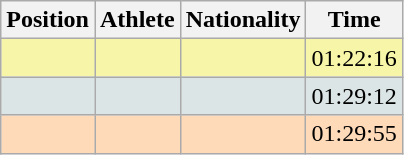<table class="wikitable sortable">
<tr>
<th scope="col">Position</th>
<th scope="col">Athlete</th>
<th scope="col">Nationality</th>
<th scope="col">Time</th>
</tr>
<tr bgcolor="#F7F6A8">
<td align=center></td>
<td></td>
<td></td>
<td>01:22:16</td>
</tr>
<tr bgcolor="#DCE5E5">
<td align=center></td>
<td></td>
<td></td>
<td>01:29:12</td>
</tr>
<tr bgcolor="#FFDAB9">
<td align=center></td>
<td></td>
<td></td>
<td>01:29:55</td>
</tr>
</table>
